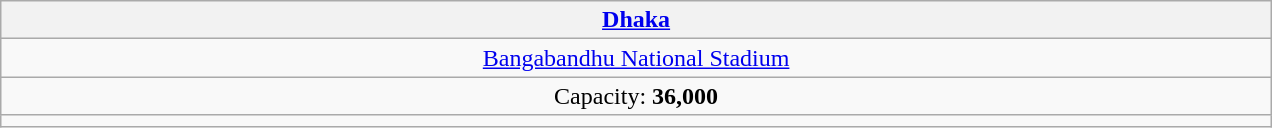<table class="wikitable" style=text-align:center;">
<tr>
<th width="25%"><a href='#'>Dhaka</a></th>
</tr>
<tr>
<td><a href='#'>Bangabandhu National Stadium</a></td>
</tr>
<tr>
<td>Capacity: <strong>36,000</strong></td>
</tr>
<tr>
<td></td>
</tr>
</table>
